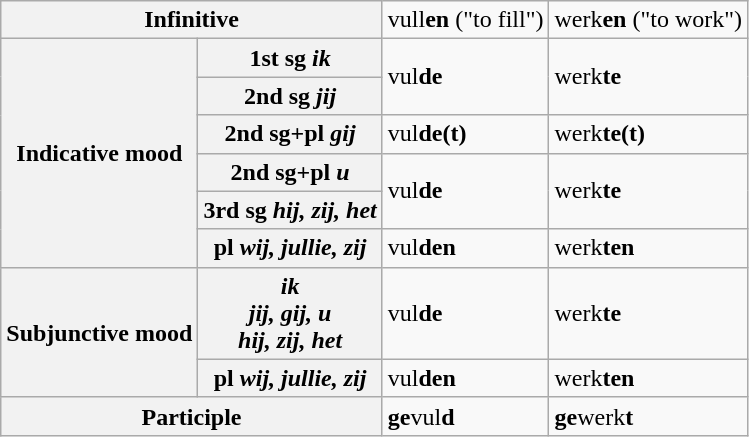<table class="wikitable">
<tr>
<th colspan="2">Infinitive</th>
<td>vull<strong>en</strong> ("to fill")</td>
<td>werk<strong>en</strong> ("to work")</td>
</tr>
<tr>
<th rowspan="6">Indicative mood</th>
<th>1st sg <em>ik</em></th>
<td rowspan="2">vul<strong>de</strong></td>
<td rowspan="2">werk<strong>te</strong></td>
</tr>
<tr>
<th>2nd sg <em>jij</em></th>
</tr>
<tr>
<th>2nd sg+pl <em>gij</em></th>
<td>vul<strong>de(t)</strong></td>
<td>werk<strong>te(t)</strong></td>
</tr>
<tr>
<th>2nd sg+pl <em>u</em></th>
<td rowspan="2">vul<strong>de</strong></td>
<td rowspan="2">werk<strong>te</strong></td>
</tr>
<tr>
<th>3rd sg <em>hij, zij, het</em></th>
</tr>
<tr>
<th>pl <em>wij, jullie, zij</em></th>
<td>vul<strong>den</strong></td>
<td>werk<strong>ten</strong></td>
</tr>
<tr>
<th rowspan="2">Subjunctive mood</th>
<th><em>ik<br>jij, gij, u<br>hij, zij, het</em></th>
<td>vul<strong>de</strong></td>
<td>werk<strong>te</strong></td>
</tr>
<tr>
<th>pl <em>wij, jullie, zij</em></th>
<td>vul<strong>den</strong></td>
<td>werk<strong>ten</strong></td>
</tr>
<tr>
<th colspan="2">Participle</th>
<td><strong>ge</strong>vul<strong>d</strong></td>
<td><strong>ge</strong>werk<strong>t</strong></td>
</tr>
</table>
